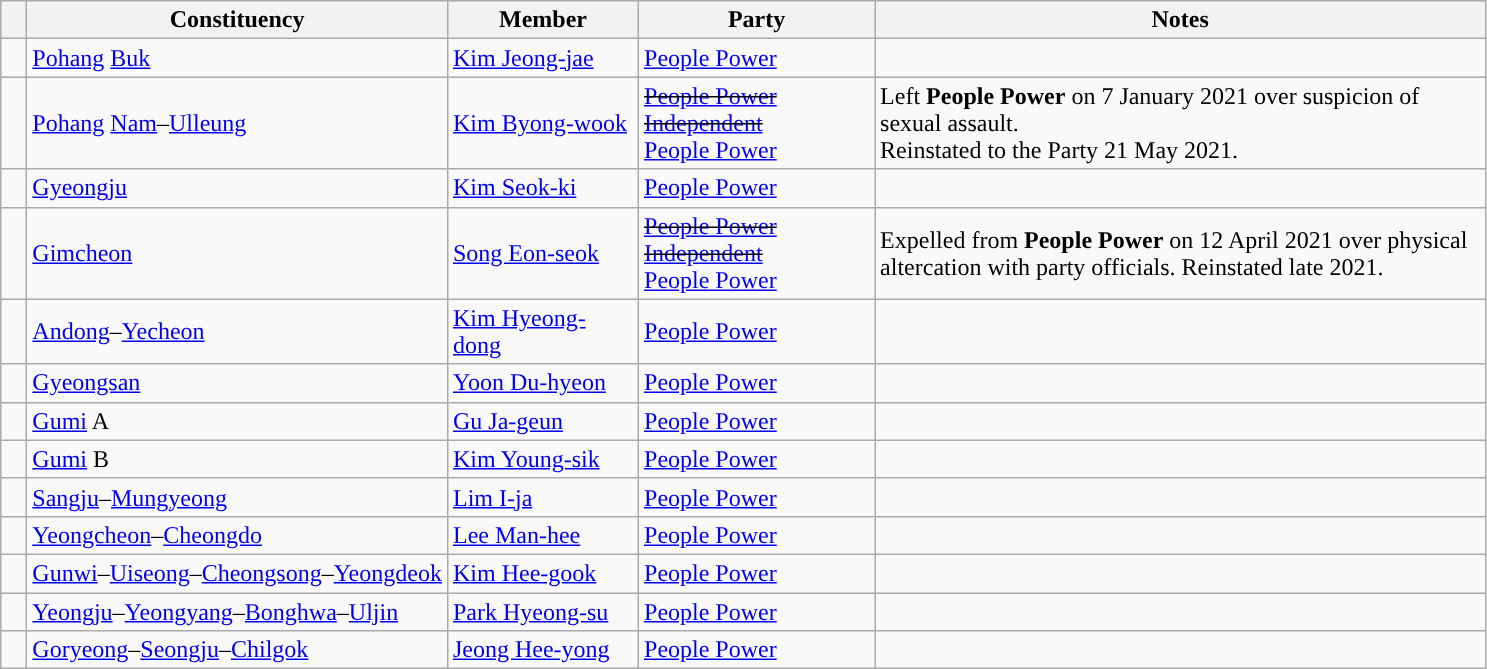<table class="wikitable sortable">
<tr>
<th scope="col" style="width:10px;" class="unsortable"></th>
<th scope="col" style="width:150px;">Constituency</th>
<th scope="col" style="width:120px;">Member</th>
<th scope="col" style="width:150px;">Party</th>
<th scope="col" style="width:400px;" class="unsortable">Notes</th>
</tr>
<tr>
<td scope="row" style="background-color:"></td>
<td><a href='#'>Pohang</a> <a href='#'>Buk</a></td>
<td><a href='#'>Kim Jeong-jae</a></td>
<td><a href='#'>People Power</a></td>
<td></td>
</tr>
<tr>
<td scope="row" style="background-color:"></td>
<td><a href='#'>Pohang</a> <a href='#'>Nam</a>–<a href='#'>Ulleung</a></td>
<td><a href='#'>Kim Byong-wook</a></td>
<td><s><a href='#'>People Power</a></s><s><br><a href='#'>Independent</a></s> <br> <a href='#'>People Power</a> <br></td>
<td>Left <strong>People Power</strong> on 7 January 2021 over suspicion of sexual assault. <br> Reinstated to the Party 21 May 2021.<br></td>
</tr>
<tr>
<td scope="row" style="background-color:"></td>
<td><a href='#'>Gyeongju</a></td>
<td><a href='#'>Kim Seok-ki</a></td>
<td><a href='#'>People Power</a></td>
<td></td>
</tr>
<tr>
<td scope="row" style="background-color:"></td>
<td><a href='#'>Gimcheon</a></td>
<td><a href='#'>Song Eon-seok</a></td>
<td><s><a href='#'>People Power</a><br><a href='#'>Independent</a></s><br><a href='#'>People Power</a><br></td>
<td>Expelled from <strong>People Power</strong> on 12 April 2021 over physical altercation with party officials. Reinstated late 2021.</td>
</tr>
<tr>
<td scope="row" style="background-color:"></td>
<td><a href='#'>Andong</a>–<a href='#'>Yecheon</a></td>
<td><a href='#'>Kim Hyeong-dong</a></td>
<td><a href='#'>People Power</a></td>
<td></td>
</tr>
<tr>
<td scope="row" style="background-color:"></td>
<td><a href='#'>Gyeongsan</a></td>
<td><a href='#'>Yoon Du-hyeon</a></td>
<td><a href='#'>People Power</a></td>
<td></td>
</tr>
<tr>
<td scope="row" style="background-color:"></td>
<td><a href='#'>Gumi</a> A</td>
<td><a href='#'>Gu Ja-geun</a></td>
<td><a href='#'>People Power</a></td>
<td></td>
</tr>
<tr>
<td scope="row" style="background-color:"></td>
<td><a href='#'>Gumi</a> B</td>
<td><a href='#'>Kim Young-sik</a></td>
<td><a href='#'>People Power</a></td>
<td></td>
</tr>
<tr>
<td scope="row" style="background-color:"></td>
<td><a href='#'>Sangju</a>–<a href='#'>Mungyeong</a></td>
<td><a href='#'>Lim I-ja</a></td>
<td><a href='#'>People Power</a></td>
<td></td>
</tr>
<tr>
<td scope="row" style="background-color:"></td>
<td><a href='#'>Yeongcheon</a>–<a href='#'>Cheongdo</a></td>
<td><a href='#'>Lee Man-hee</a></td>
<td><a href='#'>People Power</a></td>
<td></td>
</tr>
<tr>
<td scope="row" style="background-color:"></td>
<td><a href='#'>Gunwi</a>–<a href='#'>Uiseong</a>–<a href='#'>Cheongsong</a>–<a href='#'>Yeongdeok</a></td>
<td><a href='#'>Kim Hee-gook</a></td>
<td><a href='#'>People Power</a></td>
<td></td>
</tr>
<tr>
<td scope="row" style="background-color:"></td>
<td><a href='#'>Yeongju</a>–<a href='#'>Yeongyang</a>–<a href='#'>Bonghwa</a>–<a href='#'>Uljin</a></td>
<td><a href='#'>Park Hyeong-su</a></td>
<td><a href='#'>People Power</a></td>
<td></td>
</tr>
<tr>
<td scope="row" style="background-color:"></td>
<td><a href='#'>Goryeong</a>–<a href='#'>Seongju</a>–<a href='#'>Chilgok</a></td>
<td><a href='#'>Jeong Hee-yong</a></td>
<td><a href='#'>People Power</a></td>
<td></td>
</tr>
</table>
